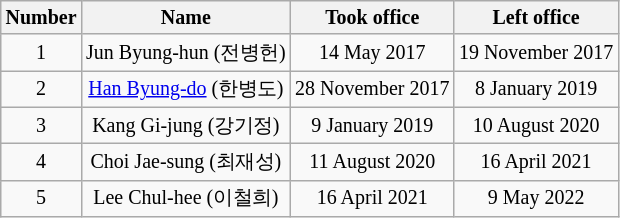<table class="wikitable" style="font-size:10pt; text-align: center;">
<tr>
<th>Number</th>
<th>Name</th>
<th>Took office</th>
<th>Left office</th>
</tr>
<tr>
<td>1</td>
<td>Jun Byung-hun (전병헌)</td>
<td>14 May 2017</td>
<td>19 November 2017</td>
</tr>
<tr>
<td>2</td>
<td><a href='#'>Han Byung-do</a> (한병도)</td>
<td>28 November 2017</td>
<td>8 January 2019</td>
</tr>
<tr>
<td>3</td>
<td>Kang Gi-jung (강기정)</td>
<td>9 January 2019</td>
<td>10 August 2020</td>
</tr>
<tr>
<td>4</td>
<td>Choi Jae-sung (최재성)</td>
<td>11 August 2020</td>
<td>16 April 2021</td>
</tr>
<tr>
<td>5</td>
<td>Lee Chul-hee (이철희)</td>
<td>16 April 2021</td>
<td>9 May 2022</td>
</tr>
</table>
